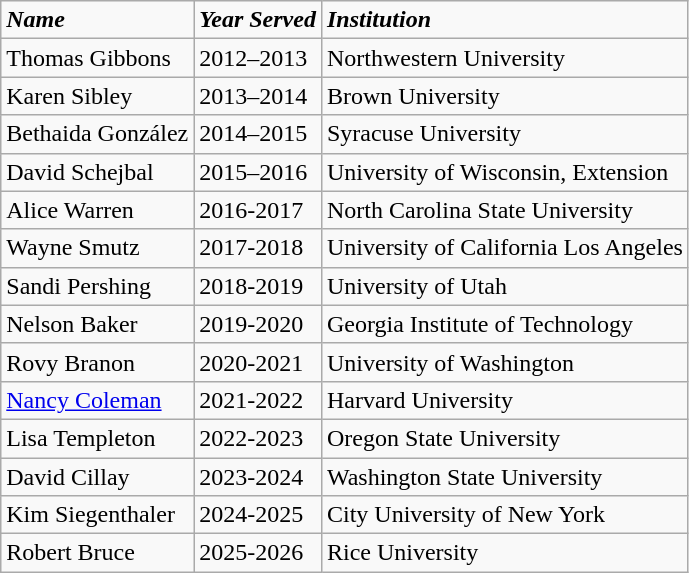<table class="wikitable">
<tr>
<td><strong><em>Name</em></strong></td>
<td><strong><em>Year Served</em></strong></td>
<td><strong><em>Institution</em></strong></td>
</tr>
<tr>
<td>Thomas Gibbons</td>
<td>2012–2013</td>
<td>Northwestern University</td>
</tr>
<tr>
<td>Karen Sibley</td>
<td>2013–2014</td>
<td>Brown University</td>
</tr>
<tr>
<td>Bethaida González</td>
<td>2014–2015</td>
<td>Syracuse University</td>
</tr>
<tr>
<td>David Schejbal</td>
<td>2015–2016</td>
<td>University of Wisconsin, Extension</td>
</tr>
<tr>
<td>Alice Warren</td>
<td>2016-2017</td>
<td>North Carolina State University</td>
</tr>
<tr>
<td>Wayne Smutz</td>
<td>2017-2018</td>
<td>University of California Los Angeles</td>
</tr>
<tr>
<td>Sandi Pershing</td>
<td>2018-2019</td>
<td>University of Utah</td>
</tr>
<tr>
<td>Nelson Baker</td>
<td>2019-2020</td>
<td>Georgia Institute of Technology</td>
</tr>
<tr>
<td>Rovy Branon</td>
<td>2020-2021</td>
<td>University of Washington</td>
</tr>
<tr>
<td><a href='#'>Nancy Coleman</a></td>
<td>2021-2022</td>
<td>Harvard University</td>
</tr>
<tr>
<td>Lisa Templeton</td>
<td>2022-2023</td>
<td>Oregon State University</td>
</tr>
<tr>
<td>David Cillay</td>
<td>2023-2024</td>
<td>Washington State University</td>
</tr>
<tr>
<td>Kim Siegenthaler</td>
<td>2024-2025</td>
<td>City University of New York</td>
</tr>
<tr>
<td>Robert Bruce</td>
<td>2025-2026</td>
<td>Rice University</td>
</tr>
</table>
